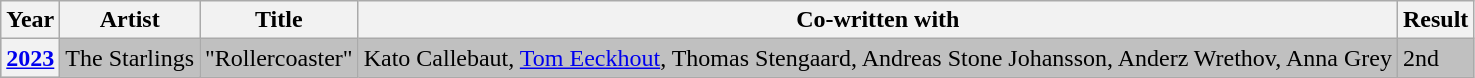<table class="wikitable plainrowheaders">
<tr>
<th scope="col">Year</th>
<th scope="col">Artist</th>
<th scope="col">Title</th>
<th scope="col">Co-written with</th>
<th scope="col">Result</th>
</tr>
<tr bgcolor="silver">
<th scope="row"><a href='#'>2023</a></th>
<td>The Starlings</td>
<td>"Rollercoaster"</td>
<td>Kato Callebaut, <a href='#'>Tom Eeckhout</a>, Thomas Stengaard, Andreas Stone Johansson, Anderz Wrethov, Anna Grey</td>
<td>2nd</td>
</tr>
</table>
